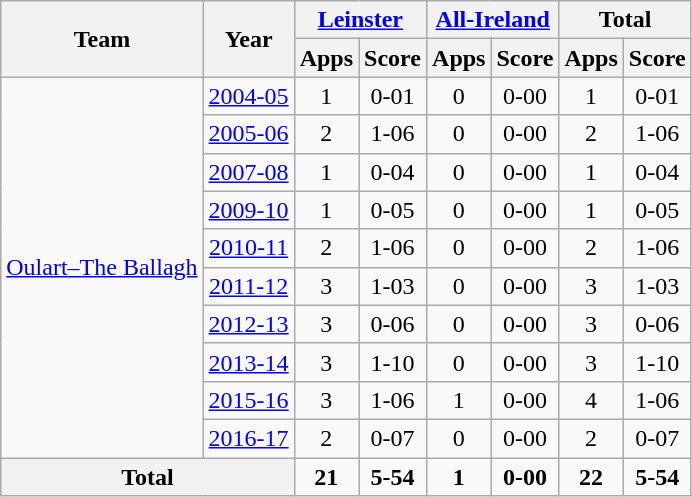<table class="wikitable" style="text-align:center">
<tr>
<th rowspan="2">Team</th>
<th rowspan="2">Year</th>
<th colspan="2"><a href='#'>Leinster</a></th>
<th colspan="2"><a href='#'>All-Ireland</a></th>
<th colspan="2">Total</th>
</tr>
<tr>
<th>Apps</th>
<th>Score</th>
<th>Apps</th>
<th>Score</th>
<th>Apps</th>
<th>Score</th>
</tr>
<tr>
<td rowspan="10"><a href='#'>Oulart–The Ballagh</a></td>
<td><a href='#'>2004-05</a></td>
<td>1</td>
<td>0-01</td>
<td>0</td>
<td>0-00</td>
<td>1</td>
<td>0-01</td>
</tr>
<tr>
<td><a href='#'>2005-06</a></td>
<td>2</td>
<td>1-06</td>
<td>0</td>
<td>0-00</td>
<td>2</td>
<td>1-06</td>
</tr>
<tr>
<td><a href='#'>2007-08</a></td>
<td>1</td>
<td>0-04</td>
<td>0</td>
<td>0-00</td>
<td>1</td>
<td>0-04</td>
</tr>
<tr>
<td><a href='#'>2009-10</a></td>
<td>1</td>
<td>0-05</td>
<td>0</td>
<td>0-00</td>
<td>1</td>
<td>0-05</td>
</tr>
<tr>
<td><a href='#'>2010-11</a></td>
<td>2</td>
<td>1-06</td>
<td>0</td>
<td>0-00</td>
<td>2</td>
<td>1-06</td>
</tr>
<tr>
<td><a href='#'>2011-12</a></td>
<td>3</td>
<td>1-03</td>
<td>0</td>
<td>0-00</td>
<td>3</td>
<td>1-03</td>
</tr>
<tr>
<td><a href='#'>2012-13</a></td>
<td>3</td>
<td>0-06</td>
<td>0</td>
<td>0-00</td>
<td>3</td>
<td>0-06</td>
</tr>
<tr>
<td><a href='#'>2013-14</a></td>
<td>3</td>
<td>1-10</td>
<td>0</td>
<td>0-00</td>
<td>3</td>
<td>1-10</td>
</tr>
<tr>
<td><a href='#'>2015-16</a></td>
<td>3</td>
<td>1-06</td>
<td>1</td>
<td>0-00</td>
<td>4</td>
<td>1-06</td>
</tr>
<tr>
<td><a href='#'>2016-17</a></td>
<td>2</td>
<td>0-07</td>
<td>0</td>
<td>0-00</td>
<td>2</td>
<td>0-07</td>
</tr>
<tr>
<th colspan="2">Total</th>
<td><strong>21</strong></td>
<td><strong>5-54</strong></td>
<td><strong>1</strong></td>
<td><strong>0-00</strong></td>
<td><strong>22</strong></td>
<td><strong>5-54</strong></td>
</tr>
</table>
